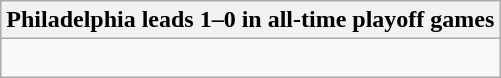<table class="wikitable collapsible collapsed">
<tr>
<th>Philadelphia leads 1–0 in all-time playoff games</th>
</tr>
<tr>
<td><br></td>
</tr>
</table>
